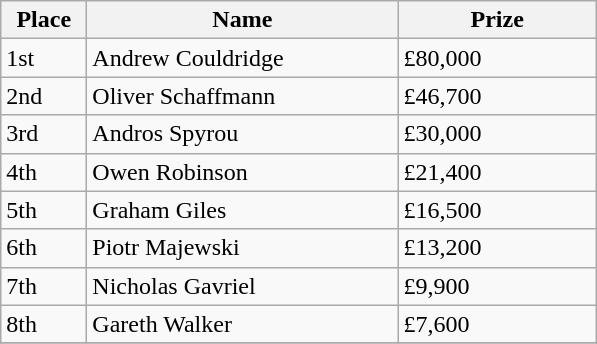<table class="wikitable">
<tr>
<th width="50">Place</th>
<th width="200">Name</th>
<th width="125">Prize</th>
</tr>
<tr>
<td>1st</td>
<td> Andrew Couldridge</td>
<td>£80,000</td>
</tr>
<tr>
<td>2nd</td>
<td> Oliver Schaffmann</td>
<td>£46,700</td>
</tr>
<tr>
<td>3rd</td>
<td> Andros Spyrou</td>
<td>£30,000</td>
</tr>
<tr>
<td>4th</td>
<td> Owen Robinson</td>
<td>£21,400</td>
</tr>
<tr>
<td>5th</td>
<td> Graham Giles</td>
<td>£16,500</td>
</tr>
<tr>
<td>6th</td>
<td> Piotr Majewski</td>
<td>£13,200</td>
</tr>
<tr>
<td>7th</td>
<td> Nicholas Gavriel</td>
<td>£9,900</td>
</tr>
<tr>
<td>8th</td>
<td> Gareth Walker</td>
<td>£7,600</td>
</tr>
<tr>
</tr>
</table>
